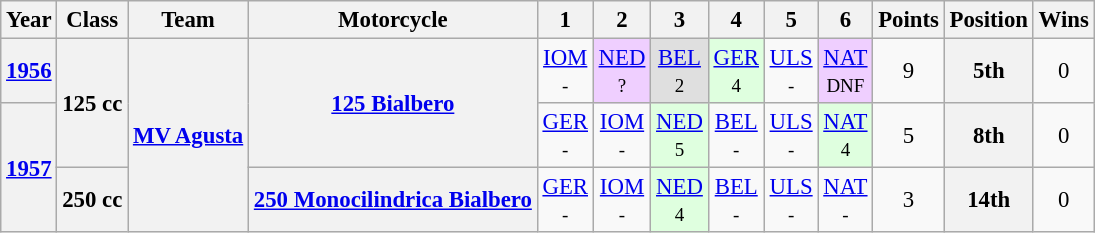<table class="wikitable" style="text-align:center; font-size:95%">
<tr>
<th>Year</th>
<th>Class</th>
<th>Team</th>
<th>Motorcycle</th>
<th>1</th>
<th>2</th>
<th>3</th>
<th>4</th>
<th>5</th>
<th>6</th>
<th>Points</th>
<th>Position</th>
<th>Wins</th>
</tr>
<tr>
<th><a href='#'>1956</a></th>
<th rowspan=2>125 cc</th>
<th rowspan=3><a href='#'>MV Agusta</a></th>
<th rowspan=2><a href='#'>125 Bialbero</a></th>
<td><a href='#'>IOM</a><br><small>-</small></td>
<td bgcolor="#EFCFFF"><a href='#'>NED</a><br><small>?</small></td>
<td bgcolor="#DFDFDF"><a href='#'>BEL</a><br><small>2</small></td>
<td bgcolor="#DFFFDF"><a href='#'>GER</a><br><small>4</small></td>
<td><a href='#'>ULS</a><br><small>-</small></td>
<td bgcolor="#EFCFFF"><a href='#'>NAT</a><br><small>DNF</small></td>
<td>9</td>
<th>5th</th>
<td>0</td>
</tr>
<tr>
<th rowspan=2><a href='#'>1957</a></th>
<td><a href='#'>GER</a><br><small>-</small></td>
<td><a href='#'>IOM</a><br><small>-</small></td>
<td bgcolor="#DFFFDF"><a href='#'>NED</a><br><small>5</small></td>
<td><a href='#'>BEL</a><br><small>-</small></td>
<td><a href='#'>ULS</a><br><small>-</small></td>
<td bgcolor="#DFFFDF"><a href='#'>NAT</a><br><small>4</small></td>
<td>5</td>
<th>8th</th>
<td>0</td>
</tr>
<tr>
<th>250 cc</th>
<th><a href='#'>250 Monocilindrica Bialbero</a></th>
<td><a href='#'>GER</a><br><small>-</small></td>
<td><a href='#'>IOM</a><br><small>-</small></td>
<td bgcolor="#DFFFDF"><a href='#'>NED</a><br><small>4</small></td>
<td><a href='#'>BEL</a><br><small>-</small></td>
<td><a href='#'>ULS</a><br><small>-</small></td>
<td><a href='#'>NAT</a><br><small>-</small></td>
<td>3</td>
<th>14th</th>
<td>0</td>
</tr>
</table>
